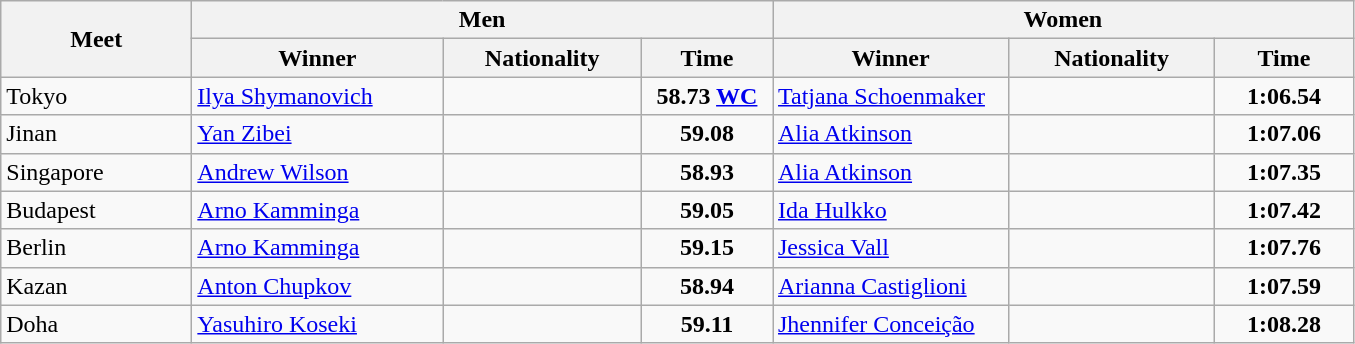<table class="wikitable">
<tr>
<th width=120 rowspan="2">Meet</th>
<th colspan="3">Men</th>
<th colspan="3">Women</th>
</tr>
<tr>
<th width=160>Winner</th>
<th width=125>Nationality</th>
<th width=80>Time</th>
<th width=150>Winner</th>
<th width=130>Nationality</th>
<th width=85>Time</th>
</tr>
<tr>
<td>Tokyo</td>
<td><a href='#'>Ilya Shymanovich</a></td>
<td></td>
<td align=center><strong>58.73 <a href='#'>WC</a></strong></td>
<td><a href='#'>Tatjana Schoenmaker</a></td>
<td></td>
<td align=center><strong>1:06.54</strong></td>
</tr>
<tr>
<td>Jinan</td>
<td><a href='#'>Yan Zibei</a></td>
<td></td>
<td align=center><strong>59.08</strong></td>
<td><a href='#'>Alia Atkinson</a></td>
<td></td>
<td align=center><strong>1:07.06</strong></td>
</tr>
<tr>
<td>Singapore</td>
<td><a href='#'>Andrew Wilson</a></td>
<td></td>
<td align=center><strong>58.93</strong></td>
<td><a href='#'>Alia Atkinson</a></td>
<td></td>
<td align=center><strong>1:07.35</strong></td>
</tr>
<tr>
<td>Budapest</td>
<td><a href='#'>Arno Kamminga</a></td>
<td></td>
<td align=center><strong>59.05</strong></td>
<td><a href='#'>Ida Hulkko</a></td>
<td></td>
<td align=center><strong>1:07.42</strong></td>
</tr>
<tr>
<td>Berlin</td>
<td><a href='#'>Arno Kamminga</a></td>
<td></td>
<td align=center><strong>59.15</strong></td>
<td><a href='#'>Jessica Vall</a></td>
<td></td>
<td align=center><strong>1:07.76</strong></td>
</tr>
<tr>
<td>Kazan</td>
<td><a href='#'>Anton Chupkov</a></td>
<td></td>
<td align=center><strong>58.94</strong></td>
<td><a href='#'>Arianna Castiglioni</a></td>
<td></td>
<td align=center><strong>1:07.59</strong></td>
</tr>
<tr>
<td>Doha</td>
<td><a href='#'>Yasuhiro Koseki</a></td>
<td></td>
<td align=center><strong>59.11</strong></td>
<td><a href='#'>Jhennifer Conceição</a></td>
<td></td>
<td align=center><strong>1:08.28</strong></td>
</tr>
</table>
